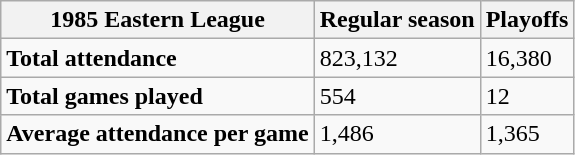<table class="wikitable" border="1">
<tr>
<th>1985 Eastern League</th>
<th>Regular season</th>
<th>Playoffs</th>
</tr>
<tr>
<td><strong>Total attendance</strong></td>
<td>823,132</td>
<td>16,380</td>
</tr>
<tr>
<td><strong>Total games played</strong></td>
<td>554</td>
<td>12</td>
</tr>
<tr>
<td><strong>Average attendance per game</strong></td>
<td>1,486</td>
<td>1,365</td>
</tr>
</table>
